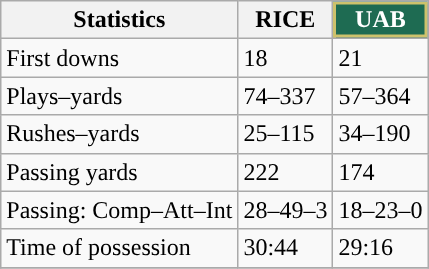<table class="wikitable" style="float: left;">
<tr>
<th>Statistics</th>
<th>RICE</th>
<th style="background-color:#1E6B52;color:#FFFFFF;box-shadow: inset 2px 2px 0 #CDC26C, inset -2px -2px 0 #CDC26C">UAB</th>
</tr>
<tr>
<td>First downs</td>
<td>18</td>
<td>21</td>
</tr>
<tr>
<td>Plays–yards</td>
<td>74–337</td>
<td>57–364</td>
</tr>
<tr>
<td>Rushes–yards</td>
<td>25–115</td>
<td>34–190</td>
</tr>
<tr>
<td>Passing yards</td>
<td>222</td>
<td>174</td>
</tr>
<tr>
<td>Passing: Comp–Att–Int</td>
<td>28–49–3</td>
<td>18–23–0</td>
</tr>
<tr>
<td>Time of possession</td>
<td>30:44</td>
<td>29:16</td>
</tr>
<tr>
</tr>
</table>
